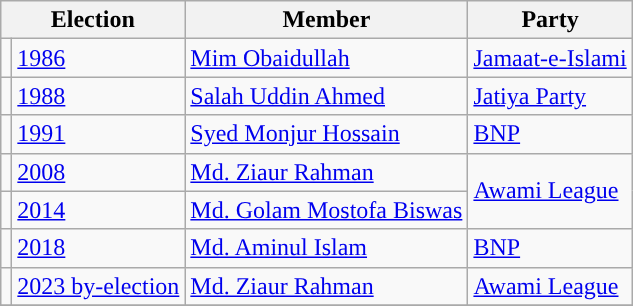<table class="wikitable">
<tr>
<th colspan="2">Election</th>
<th>Member</th>
<th>Party</th>
</tr>
<tr>
<td style="background-color:"></td>
<td><a href='#'>1986</a></td>
<td><a href='#'>Mim Obaidullah</a></td>
<td><a href='#'>Jamaat-e-Islami</a></td>
</tr>
<tr>
<td style="background-color:"></td>
<td><a href='#'>1988</a></td>
<td><a href='#'>Salah Uddin Ahmed</a></td>
<td><a href='#'>Jatiya Party</a></td>
</tr>
<tr>
<td style="background-color:"></td>
<td><a href='#'>1991</a></td>
<td><a href='#'>Syed Monjur Hossain</a></td>
<td><a href='#'>BNP</a></td>
</tr>
<tr>
<td style="background-color:"></td>
<td><a href='#'>2008</a></td>
<td><a href='#'>Md. Ziaur Rahman</a></td>
<td rowspan="2"><a href='#'>Awami League</a><strong></strong></td>
</tr>
<tr>
<td style="background-color:"></td>
<td><a href='#'>2014</a></td>
<td><a href='#'>Md. Golam Mostofa Biswas</a></td>
</tr>
<tr>
<td style="background-color:"></td>
<td><a href='#'>2018</a></td>
<td><a href='#'>Md. Aminul Islam</a></td>
<td><a href='#'>BNP</a></td>
</tr>
<tr>
<td style="background-color:"></td>
<td><a href='#'>2023 by-election</a></td>
<td><a href='#'>Md. Ziaur Rahman</a></td>
<td><a href='#'>Awami League</a></td>
</tr>
<tr>
</tr>
</table>
